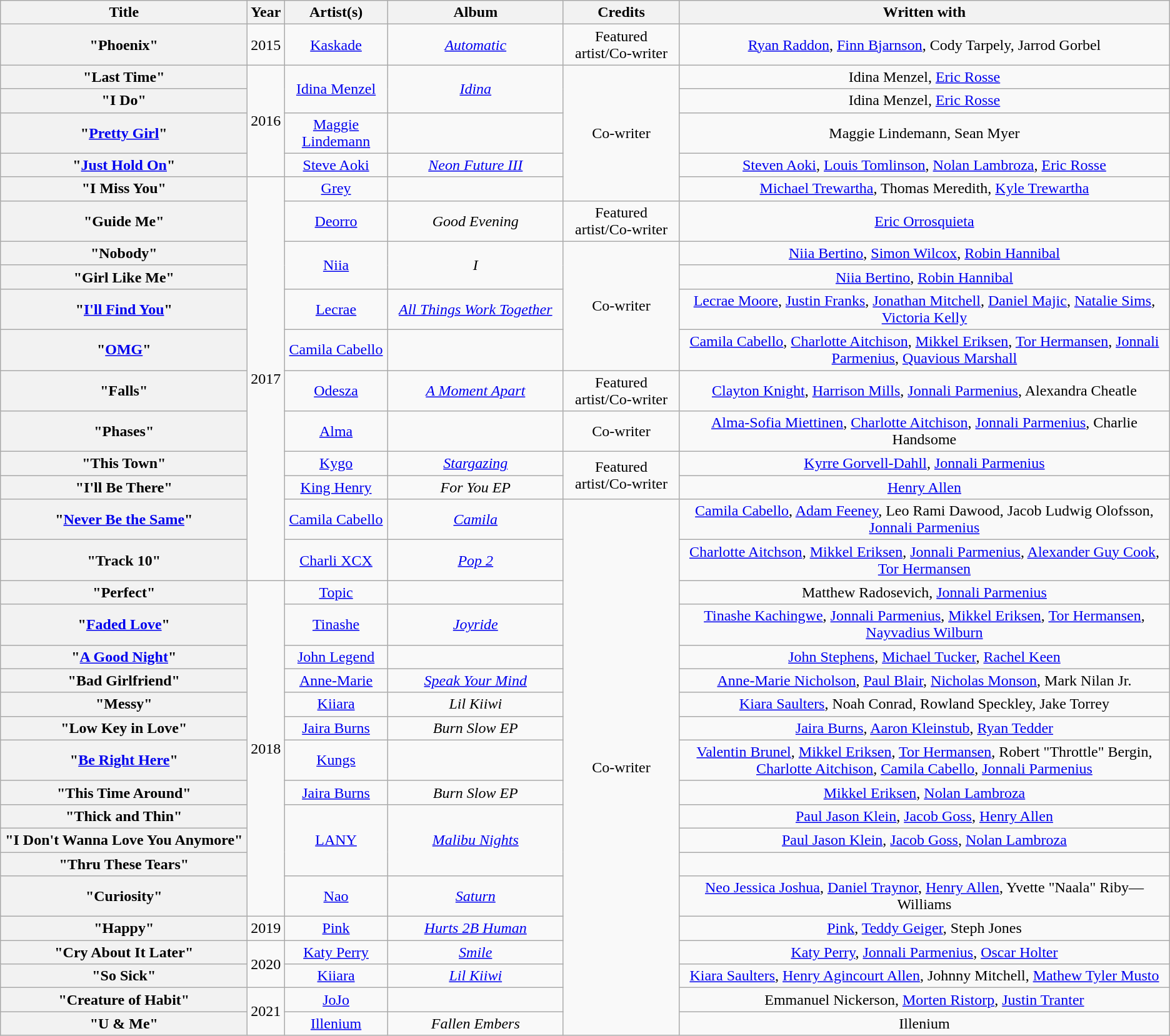<table class="wikitable plainrowheaders" style="text-align:center;">
<tr>
<th scope="col" style="width:16em;">Title</th>
<th scope="col">Year</th>
<th scope="col">Artist(s)</th>
<th scope="col" style="width:180px;">Album</th>
<th scope="col">Credits</th>
<th scope="col">Written with</th>
</tr>
<tr>
<th scope="row">"Phoenix"<br></th>
<td>2015</td>
<td><a href='#'>Kaskade</a></td>
<td><em><a href='#'>Automatic</a></em></td>
<td>Featured artist/Co-writer</td>
<td><a href='#'>Ryan Raddon</a>, <a href='#'>Finn Bjarnson</a>, Cody Tarpely, Jarrod Gorbel</td>
</tr>
<tr>
<th scope="row">"Last Time"</th>
<td rowspan="4">2016</td>
<td rowspan="2"><a href='#'>Idina Menzel</a></td>
<td rowspan="2"><em><a href='#'>Idina</a></em></td>
<td rowspan="5">Co-writer</td>
<td>Idina Menzel, <a href='#'>Eric Rosse</a></td>
</tr>
<tr>
<th scope="row">"I Do"</th>
<td>Idina Menzel, <a href='#'>Eric Rosse</a></td>
</tr>
<tr>
<th scope="row">"<a href='#'>Pretty Girl</a>"</th>
<td><a href='#'>Maggie Lindemann</a></td>
<td></td>
<td>Maggie Lindemann, Sean Myer</td>
</tr>
<tr>
<th scope="row">"<a href='#'>Just Hold On</a>"<br></th>
<td><a href='#'>Steve Aoki</a></td>
<td><em><a href='#'>Neon Future III</a></em></td>
<td><a href='#'>Steven Aoki</a>, <a href='#'>Louis Tomlinson</a>, <a href='#'>Nolan Lambroza</a>, <a href='#'>Eric Rosse</a></td>
</tr>
<tr>
<th scope="row">"I Miss You"<br></th>
<td rowspan="12">2017</td>
<td><a href='#'>Grey</a></td>
<td></td>
<td><a href='#'>Michael Trewartha</a>, Thomas Meredith, <a href='#'>Kyle Trewartha</a></td>
</tr>
<tr>
<th scope="row">"Guide Me"<br></th>
<td><a href='#'>Deorro</a></td>
<td><em>Good Evening</em></td>
<td>Featured artist/Co-writer</td>
<td><a href='#'>Eric Orrosquieta</a></td>
</tr>
<tr>
<th scope="row">"Nobody"</th>
<td rowspan="2"><a href='#'>Niia</a></td>
<td rowspan="2"><em>I</em></td>
<td rowspan="4">Co-writer</td>
<td><a href='#'>Niia Bertino</a>, <a href='#'>Simon Wilcox</a>, <a href='#'>Robin Hannibal</a></td>
</tr>
<tr>
<th scope="row">"Girl Like Me"</th>
<td><a href='#'>Niia Bertino</a>, <a href='#'>Robin Hannibal</a></td>
</tr>
<tr>
<th scope="row">"<a href='#'>I'll Find You</a>"<br></th>
<td><a href='#'>Lecrae</a></td>
<td><em><a href='#'>All Things Work Together</a></em></td>
<td><a href='#'>Lecrae Moore</a>, <a href='#'>Justin Franks</a>, <a href='#'>Jonathan Mitchell</a>, <a href='#'>Daniel Majic</a>, <a href='#'>Natalie Sims</a>, <a href='#'>Victoria Kelly</a></td>
</tr>
<tr>
<th scope="row">"<a href='#'>OMG</a>"<br></th>
<td><a href='#'>Camila Cabello</a></td>
<td></td>
<td><a href='#'>Camila Cabello</a>, <a href='#'>Charlotte Aitchison</a>, <a href='#'>Mikkel Eriksen</a>, <a href='#'>Tor Hermansen</a>, <a href='#'>Jonnali Parmenius</a>, <a href='#'>Quavious Marshall</a></td>
</tr>
<tr>
<th scope="row">"Falls"<br></th>
<td><a href='#'>Odesza</a></td>
<td><em><a href='#'>A Moment Apart</a></em></td>
<td>Featured artist/Co-writer</td>
<td><a href='#'>Clayton Knight</a>, <a href='#'>Harrison Mills</a>, <a href='#'>Jonnali Parmenius</a>, Alexandra Cheatle</td>
</tr>
<tr>
<th scope="row">"Phases"<br></th>
<td><a href='#'>Alma</a></td>
<td></td>
<td>Co-writer</td>
<td><a href='#'>Alma-Sofia Miettinen</a>, <a href='#'>Charlotte Aitchison</a>, <a href='#'>Jonnali Parmenius</a>, Charlie Handsome</td>
</tr>
<tr>
<th scope="row">"This Town"<br></th>
<td><a href='#'>Kygo</a></td>
<td><em><a href='#'>Stargazing</a></em></td>
<td rowspan="2">Featured artist/Co-writer</td>
<td><a href='#'>Kyrre Gorvell-Dahll</a>, <a href='#'>Jonnali Parmenius</a></td>
</tr>
<tr>
<th scope="row">"I'll Be There"<br></th>
<td><a href='#'>King Henry</a></td>
<td><em>For You EP</em></td>
<td><a href='#'>Henry Allen</a></td>
</tr>
<tr>
<th scope="row">"<a href='#'>Never Be the Same</a>"</th>
<td><a href='#'>Camila Cabello</a></td>
<td><em><a href='#'>Camila</a></em></td>
<td rowspan="19">Co-writer</td>
<td><a href='#'>Camila Cabello</a>, <a href='#'>Adam Feeney</a>, Leo Rami Dawood, Jacob Ludwig Olofsson, <a href='#'>Jonnali Parmenius</a></td>
</tr>
<tr>
<th scope="row">"Track 10"</th>
<td><a href='#'>Charli XCX</a></td>
<td><em><a href='#'>Pop 2</a></em></td>
<td><a href='#'>Charlotte Aitchson</a>, <a href='#'>Mikkel Eriksen</a>, <a href='#'>Jonnali Parmenius</a>, <a href='#'>Alexander Guy Cook</a>, <a href='#'>Tor Hermansen</a></td>
</tr>
<tr>
<th scope="row">"Perfect"<br></th>
<td rowspan="12">2018</td>
<td><a href='#'>Topic</a></td>
<td></td>
<td>Matthew Radosevich, <a href='#'>Jonnali Parmenius</a></td>
</tr>
<tr>
<th scope="row">"<a href='#'>Faded Love</a>"<br></th>
<td><a href='#'>Tinashe</a></td>
<td><em><a href='#'>Joyride</a></em></td>
<td><a href='#'>Tinashe Kachingwe</a>, <a href='#'>Jonnali Parmenius</a>, <a href='#'>Mikkel Eriksen</a>, <a href='#'>Tor Hermansen</a>, <a href='#'>Nayvadius Wilburn</a></td>
</tr>
<tr>
<th scope="row">"<a href='#'>A Good Night</a>"<br></th>
<td><a href='#'>John Legend</a></td>
<td></td>
<td><a href='#'>John Stephens</a>, <a href='#'>Michael Tucker</a>, <a href='#'>Rachel Keen</a></td>
</tr>
<tr>
<th scope="row">"Bad Girlfriend"</th>
<td><a href='#'>Anne-Marie</a></td>
<td><em><a href='#'>Speak Your Mind</a></em></td>
<td><a href='#'>Anne-Marie Nicholson</a>, <a href='#'>Paul Blair</a>, <a href='#'>Nicholas Monson</a>, Mark Nilan Jr.</td>
</tr>
<tr>
<th scope="row">"Messy"</th>
<td><a href='#'>Kiiara</a></td>
<td><em>Lil Kiiwi</em></td>
<td><a href='#'>Kiara Saulters</a>, Noah Conrad, Rowland Speckley, Jake Torrey</td>
</tr>
<tr>
<th scope="row">"Low Key in Love"</th>
<td><a href='#'>Jaira Burns</a></td>
<td><em>Burn Slow EP</em></td>
<td><a href='#'>Jaira Burns</a>, <a href='#'>Aaron Kleinstub</a>, <a href='#'>Ryan Tedder</a></td>
</tr>
<tr>
<th scope="row">"<a href='#'>Be Right Here</a>"<br></th>
<td><a href='#'>Kungs</a></td>
<td></td>
<td><a href='#'>Valentin Brunel</a>, <a href='#'>Mikkel Eriksen</a>, <a href='#'>Tor Hermansen</a>, Robert "Throttle" Bergin, <a href='#'>Charlotte Aitchison</a>, <a href='#'>Camila Cabello</a>, <a href='#'>Jonnali Parmenius</a></td>
</tr>
<tr>
<th scope="row">"This Time Around"</th>
<td><a href='#'>Jaira Burns</a></td>
<td><em>Burn Slow EP</em></td>
<td><a href='#'>Mikkel Eriksen</a>, <a href='#'>Nolan Lambroza</a></td>
</tr>
<tr>
<th scope="row">"Thick and Thin"</th>
<td rowspan="3"><a href='#'>LANY</a></td>
<td rowspan="3"><em><a href='#'>Malibu Nights</a></em></td>
<td><a href='#'>Paul Jason Klein</a>, <a href='#'>Jacob Goss</a>, <a href='#'>Henry Allen</a></td>
</tr>
<tr>
<th scope="row">"I Don't Wanna Love You Anymore"</th>
<td><a href='#'>Paul Jason Klein</a>, <a href='#'>Jacob Goss</a>, <a href='#'>Nolan Lambroza</a></td>
</tr>
<tr>
<th scope="row">"Thru These Tears"</th>
<td></td>
</tr>
<tr>
<th scope="row">"Curiosity"</th>
<td><a href='#'>Nao</a></td>
<td><em><a href='#'>Saturn</a></em></td>
<td><a href='#'>Neo Jessica Joshua</a>, <a href='#'>Daniel Traynor</a>, <a href='#'>Henry Allen</a>, Yvette "Naala" Riby—Williams</td>
</tr>
<tr>
<th scope="row">"Happy"</th>
<td>2019</td>
<td><a href='#'>Pink</a></td>
<td><em><a href='#'>Hurts 2B Human</a></em></td>
<td><a href='#'>Pink</a>, <a href='#'>Teddy Geiger</a>, Steph Jones</td>
</tr>
<tr>
<th scope="row">"Cry About It Later"</th>
<td rowspan="2">2020</td>
<td><a href='#'>Katy Perry</a></td>
<td><em><a href='#'>Smile</a></em></td>
<td><a href='#'>Katy Perry</a>, <a href='#'>Jonnali Parmenius</a>, <a href='#'>Oscar Holter</a></td>
</tr>
<tr>
<th scope="row">"So Sick" <br></th>
<td><a href='#'>Kiiara</a></td>
<td><em><a href='#'>Lil Kiiwi</a></em></td>
<td><a href='#'>Kiara Saulters</a>, <a href='#'>Henry Agincourt Allen</a>, Johnny Mitchell, <a href='#'>Mathew Tyler Musto</a></td>
</tr>
<tr>
<th scope="row">"Creature of Habit"</th>
<td rowspan="2">2021</td>
<td><a href='#'>JoJo</a></td>
<td></td>
<td>Emmanuel Nickerson, <a href='#'>Morten Ristorp</a>, <a href='#'>Justin Tranter</a></td>
</tr>
<tr>
<th scope="row">"U & Me"</th>
<td><a href='#'>Illenium</a></td>
<td><em>Fallen Embers </em></td>
<td>Illenium</td>
</tr>
</table>
